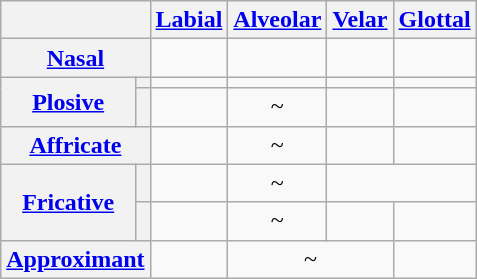<table class="wikitable" style=text-align:center>
<tr>
<th colspan=2></th>
<th><a href='#'>Labial</a></th>
<th><a href='#'>Alveolar</a></th>
<th><a href='#'>Velar</a></th>
<th><a href='#'>Glottal</a></th>
</tr>
<tr>
<th colspan=2><a href='#'>Nasal</a></th>
<td></td>
<td></td>
<td></td>
<td></td>
</tr>
<tr>
<th rowspan=2><a href='#'>Plosive</a></th>
<th></th>
<td></td>
<td></td>
<td></td>
<td></td>
</tr>
<tr>
<th></th>
<td></td>
<td> ~ </td>
<td></td>
<td></td>
</tr>
<tr>
<th colspan=2><a href='#'>Affricate</a></th>
<td></td>
<td> ~ </td>
<td></td>
<td></td>
</tr>
<tr>
<th rowspan=2><a href='#'>Fricative</a></th>
<th></th>
<td></td>
<td> ~ </td>
<td colspan=2></td>
</tr>
<tr>
<th></th>
<td></td>
<td> ~ </td>
<td></td>
<td></td>
</tr>
<tr>
<th colspan=2><a href='#'>Approximant</a></th>
<td></td>
<td colspan=2> ~ </td>
<td></td>
</tr>
</table>
